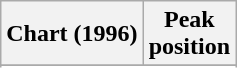<table class="wikitable">
<tr>
<th>Chart (1996)</th>
<th>Peak<br>position</th>
</tr>
<tr>
</tr>
<tr>
</tr>
<tr>
</tr>
<tr>
</tr>
<tr>
</tr>
<tr>
</tr>
</table>
